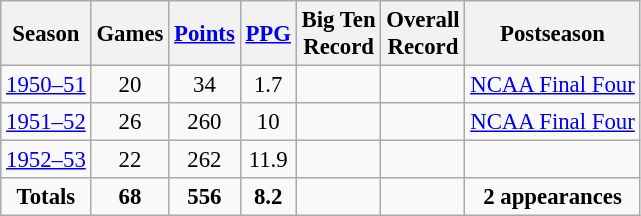<table class="wikitable sortable" style="font-size:95%;">
<tr>
<th>Season</th>
<th>Games</th>
<th><a href='#'>Points</a></th>
<th><a href='#'>PPG</a></th>
<th>Big Ten <br>Record</th>
<th>Overall <br>Record</th>
<th class=unsortable>Postseason</th>
</tr>
<tr align="center">
<td><a href='#'>1950–51</a></td>
<td>20</td>
<td>34</td>
<td>1.7</td>
<td></td>
<td></td>
<td><a href='#'>NCAA Final Four</a></td>
</tr>
<tr align="center">
<td><a href='#'>1951–52</a></td>
<td>26</td>
<td>260</td>
<td>10</td>
<td></td>
<td></td>
<td><a href='#'>NCAA Final Four</a></td>
</tr>
<tr align="center">
<td><a href='#'>1952–53</a></td>
<td>22</td>
<td>262</td>
<td>11.9</td>
<td></td>
<td></td>
<td></td>
</tr>
<tr align="center">
<td><strong>Totals</strong></td>
<td><strong>68</strong></td>
<td><strong>556</strong></td>
<td><strong>8.2</strong></td>
<td><strong></strong></td>
<td><strong></strong></td>
<td><strong>2 appearances</strong></td>
</tr>
</table>
